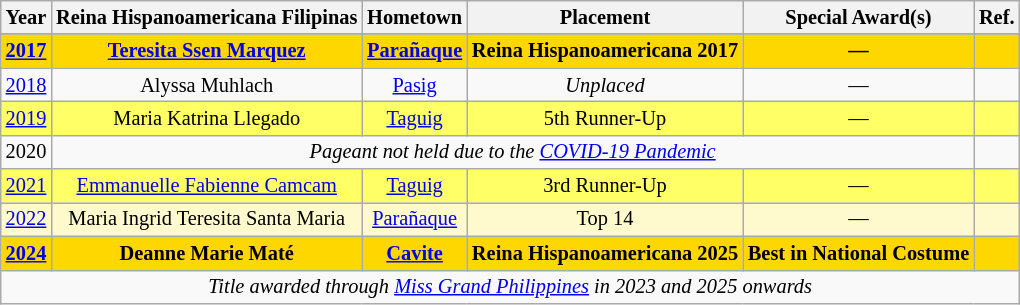<table class="wikitable" style="font-size: 85%; text-align:center" width:100%;">
<tr>
<th>Year</th>
<th>Reina Hispanoamericana Filipinas</th>
<th>Hometown</th>
<th>Placement</th>
<th>Special Award(s)</th>
<th>Ref.</th>
</tr>
<tr>
</tr>
<tr style="background:gold; font-weight:bold">
<td><a href='#'>2017</a></td>
<td><a href='#'>Teresita Ssen Marquez</a></td>
<td><a href='#'>Parañaque</a></td>
<td>Reina Hispanoamericana 2017</td>
<td>—</td>
<td></td>
</tr>
<tr>
<td><a href='#'>2018</a></td>
<td>Alyssa Muhlach</td>
<td><a href='#'>Pasig</a></td>
<td><em>Unplaced</em></td>
<td>—</td>
<td></td>
</tr>
<tr style="background:#FFFF66">
<td><a href='#'>2019</a></td>
<td>Maria Katrina Llegado</td>
<td><a href='#'>Taguig</a></td>
<td>5th Runner-Up</td>
<td>—</td>
<td></td>
</tr>
<tr>
<td>2020</td>
<td colspan="4"><em>Pageant not held due to the <a href='#'>COVID-19 Pandemic</a></em></td>
<td></td>
</tr>
<tr style="background:#FFFF66">
<td><a href='#'>2021</a></td>
<td><a href='#'>Emmanuelle Fabienne Camcam</a></td>
<td><a href='#'>Taguig</a></td>
<td>3rd Runner-Up</td>
<td>—</td>
<td></td>
</tr>
<tr style="background:#FFFACD;">
<td><a href='#'>2022</a></td>
<td>Maria Ingrid Teresita Santa Maria</td>
<td><a href='#'>Parañaque</a></td>
<td>Top 14</td>
<td>—</td>
<td></td>
</tr>
<tr style="background:gold; font-weight:bold">
<td><a href='#'>2024</a></td>
<td>Deanne Marie Maté</td>
<td><a href='#'>Cavite</a></td>
<td>Reina Hispanoamericana 2025</td>
<td>Best in National Costume</td>
<td></td>
</tr>
<tr>
<td colspan="6"><em>Title awarded through <a href='#'>Miss Grand Philippines</a> in 2023 and 2025 onwards</em></td>
</tr>
</table>
